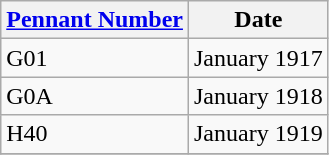<table class="wikitable" style="text-align:left">
<tr>
<th><a href='#'>Pennant Number</a></th>
<th>Date</th>
</tr>
<tr>
<td>G01</td>
<td>January 1917</td>
</tr>
<tr>
<td>G0A</td>
<td>January 1918</td>
</tr>
<tr>
<td>H40</td>
<td>January 1919</td>
</tr>
<tr>
</tr>
</table>
